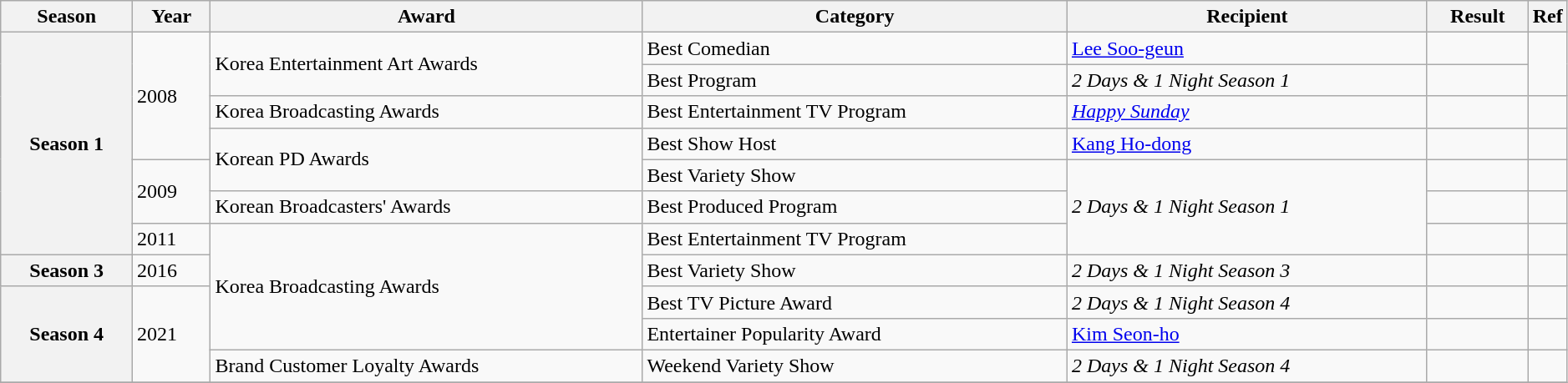<table class="wikitable plainrowheaders sortable" style="width:99%">
<tr>
<th scope="col">Season</th>
<th scope="col">Year</th>
<th scope="col">Award</th>
<th scope="col">Category</th>
<th scope="col">Recipient</th>
<th scope="col">Result</th>
<th scope="col" class="unsortable" style="width:1%">Ref</th>
</tr>
<tr>
<th scope="row" rowspan=7>Season 1</th>
<td rowspan=4>2008</td>
<td rowspan=2>Korea Entertainment Art Awards</td>
<td>Best Comedian</td>
<td><a href='#'>Lee Soo-geun</a></td>
<td></td>
<td rowspan="2"></td>
</tr>
<tr>
<td>Best Program</td>
<td><em>2 Days & 1 Night Season 1</em></td>
<td></td>
</tr>
<tr>
<td>Korea Broadcasting Awards</td>
<td>Best Entertainment TV Program</td>
<td><em><a href='#'>Happy Sunday</a></em></td>
<td></td>
<td></td>
</tr>
<tr>
<td rowspan=2>Korean PD Awards</td>
<td>Best Show Host</td>
<td><a href='#'>Kang Ho-dong</a></td>
<td></td>
<td></td>
</tr>
<tr>
<td rowspan=2>2009</td>
<td>Best Variety Show</td>
<td rowspan=3><em>2 Days & 1 Night Season 1</em></td>
<td></td>
<td></td>
</tr>
<tr>
<td>Korean Broadcasters' Awards</td>
<td>Best Produced Program</td>
<td></td>
<td></td>
</tr>
<tr>
<td>2011</td>
<td rowspan=4>Korea Broadcasting Awards</td>
<td>Best Entertainment TV Program</td>
<td></td>
<td></td>
</tr>
<tr>
<th scope="row">Season 3</th>
<td>2016</td>
<td>Best Variety Show</td>
<td><em>2 Days & 1 Night Season 3</em></td>
<td></td>
<td></td>
</tr>
<tr>
<th scope="row" rowspan=3>Season 4</th>
<td rowspan=3>2021</td>
<td>Best TV Picture Award</td>
<td><em>2 Days & 1 Night Season 4</em></td>
<td></td>
<td></td>
</tr>
<tr>
<td>Entertainer Popularity Award</td>
<td><a href='#'>Kim Seon-ho</a></td>
<td></td>
<td></td>
</tr>
<tr>
<td>Brand Customer Loyalty Awards</td>
<td>Weekend Variety Show</td>
<td><em>2 Days & 1 Night Season 4</em></td>
<td></td>
<td></td>
</tr>
<tr>
</tr>
</table>
